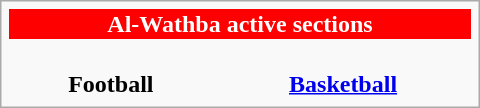<table class="infobox" style="width: 20em; font-size: 95%em;">
<tr style="color:white; background:#FF0000; text-align:center;">
<th colspan="3">Al-Wathba active sections</th>
</tr>
<tr style="text-align: center">
<td><br><strong>Football</strong></td>
<td><br><strong><a href='#'>Basketball</a></strong></td>
</tr>
</table>
